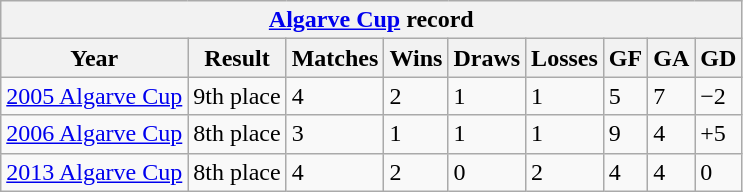<table class="wikitable sortable;">
<tr>
<th colspan=9><a href='#'>Algarve Cup</a> record</th>
</tr>
<tr>
<th data-sort-type="number">Year</th>
<th data-sort-type="number">Result</th>
<th data-sort-type="number">Matches</th>
<th data-sort-type="number">Wins</th>
<th data-sort-type="number">Draws</th>
<th data-sort-type="number">Losses</th>
<th data-sort-type="number">GF</th>
<th data-sort-type="number">GA</th>
<th data-sort-type="number">GD</th>
</tr>
<tr>
<td><a href='#'>2005 Algarve Cup</a></td>
<td>9th place</td>
<td>4</td>
<td>2</td>
<td>1</td>
<td>1</td>
<td>5</td>
<td>7</td>
<td>−2</td>
</tr>
<tr>
<td><a href='#'>2006 Algarve Cup</a></td>
<td>8th place</td>
<td>3</td>
<td>1</td>
<td>1</td>
<td>1</td>
<td>9</td>
<td>4</td>
<td>+5</td>
</tr>
<tr>
<td><a href='#'>2013 Algarve Cup</a></td>
<td>8th place</td>
<td>4</td>
<td>2</td>
<td>0</td>
<td>2</td>
<td>4</td>
<td>4</td>
<td>0</td>
</tr>
</table>
